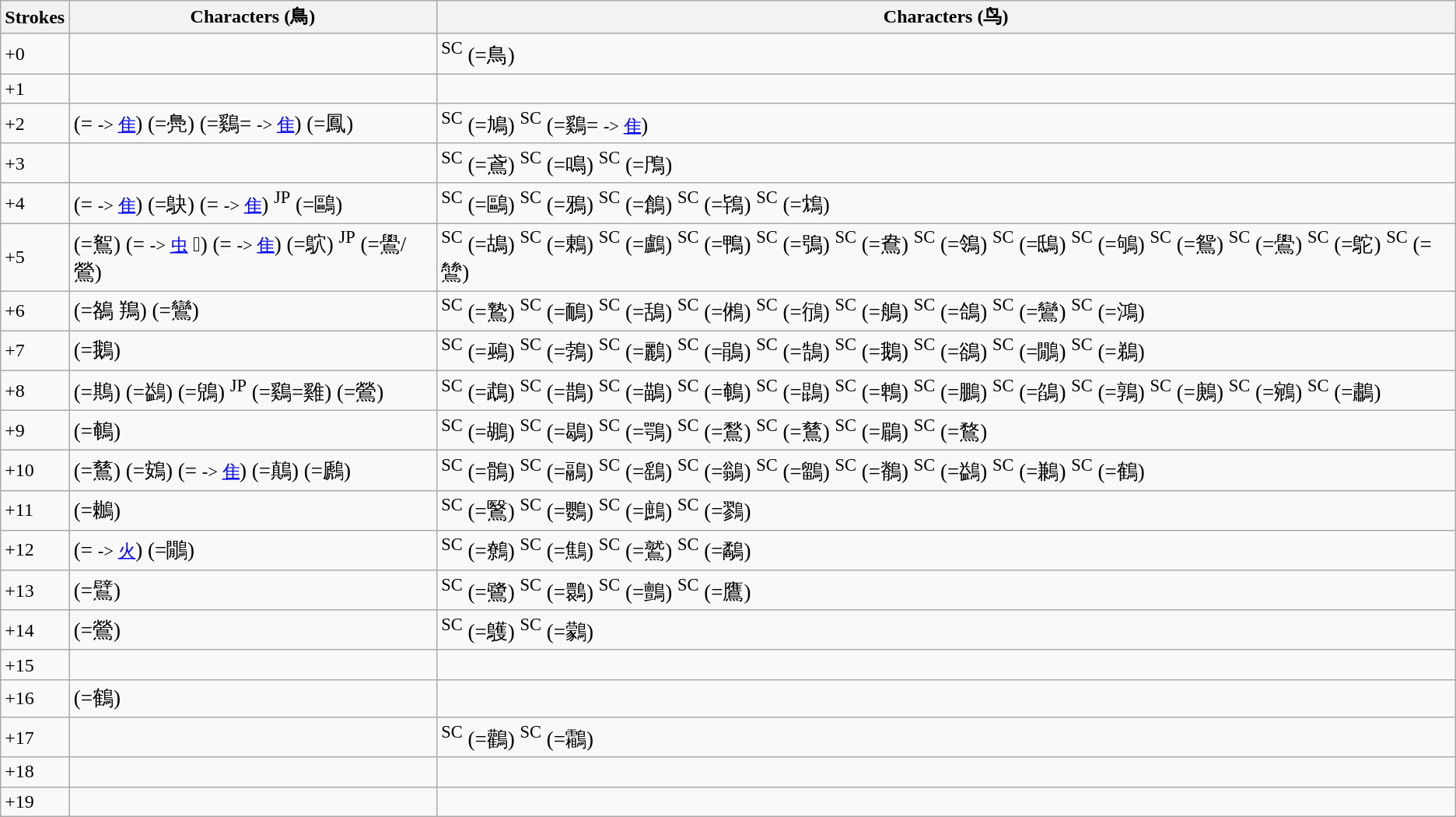<table class="wikitable">
<tr>
<th>Strokes</th>
<th>Characters (鳥)</th>
<th>Characters (鸟)</th>
</tr>
<tr>
<td>+0</td>
<td style="font-size: large;" lang="zh-Hant"></td>
<td style="font-size: large;" lang="zh-Hans"><sup>SC</sup> (=鳥)</td>
</tr>
<tr>
<td>+1</td>
<td style="font-size: large;" lang="zh-Hant"></td>
<td style="font-size: large;" lang="zh-Hans"></td>
</tr>
<tr>
<td>+2</td>
<td style="font-size: large;" lang="zh-Hant">     (= <small>-> <a href='#'>隹</a></small>)  (=鳧)   (=鷄= <small>-> <a href='#'>隹</a></small>)  (=鳳) </td>
<td style="font-size: large;" lang="zh-Hans"><sup>SC</sup> (=鳩) <sup>SC</sup> (=鷄= <small>-> <a href='#'>隹</a></small>)</td>
</tr>
<tr>
<td>+3</td>
<td style="font-size: large;" lang="zh-Hant">     </td>
<td style="font-size: large;" lang="zh-Hans"><sup>SC</sup> (=鳶) <sup>SC</sup> (=鳴) <sup>SC</sup> (=鳲)</td>
</tr>
<tr>
<td>+4</td>
<td style="font-size: large;" lang="zh-Hant">  (= <small>-> <a href='#'>隹</a></small>)           (=鴃)       (= <small>-> <a href='#'>隹</a></small>)     <sup>JP</sup> (=鷗)</td>
<td style="font-size: large;" lang="zh-Hans"><sup>SC</sup> (=鷗) <sup>SC</sup> (=鴉) <sup>SC</sup> (=鶬) <sup>SC</sup> (=鴇) <sup>SC</sup> (=鴆)</td>
</tr>
<tr>
<td>+5</td>
<td style="font-size: large;" lang="zh-Hant">    (=鴽)      (= <small>-> <a href='#'>虫</a></small> 𪂆)            (= <small>-> <a href='#'>隹</a></small>)       (=鴥)     <sup>JP</sup> (=鷽/鶯)</td>
<td style="font-size: large;" lang="zh-Hans"><sup>SC</sup> (=鴣) <sup>SC</sup> (=鶇) <sup>SC</sup> (=鸕) <sup>SC</sup> (=鴨) <sup>SC</sup> (=鴞) <sup>SC</sup> (=鴦) <sup>SC</sup> (=鴒) <sup>SC</sup> (=鴟) <sup>SC</sup> (=鴝) <sup>SC</sup> (=鴛) <sup>SC</sup> (=鷽) <sup>SC</sup> (=鴕) <sup>SC</sup> (=鷥)</td>
</tr>
<tr>
<td>+6</td>
<td style="font-size: large;" lang="zh-Hant">                (=鵅 鴹)              (=鸞)</td>
<td style="font-size: large;" lang="zh-Hans"><sup>SC</sup> (=鷙) <sup>SC</sup> (=鴯) <sup>SC</sup> (=鴰) <sup>SC</sup> (=鵂) <sup>SC</sup> (=鴴) <sup>SC</sup> (=鵃) <sup>SC</sup> (=鴿) <sup>SC</sup> (=鸞) <sup>SC</sup> (=鴻)</td>
</tr>
<tr>
<td>+7</td>
<td style="font-size: large;" lang="zh-Hant">                     (=鵝)      </td>
<td style="font-size: large;" lang="zh-Hans"><sup>SC</sup> (=鵐) <sup>SC</sup> (=鵓) <sup>SC</sup> (=鸝) <sup>SC</sup> (=鵑) <sup>SC</sup> (=鵠) <sup>SC</sup> (=鵝) <sup>SC</sup> (=鵒) <sup>SC</sup> (=鷳) <sup>SC</sup> (=鵜)</td>
</tr>
<tr>
<td>+8</td>
<td style="font-size: large;" lang="zh-Hant">                           (=䳢)   (=鷁)  (=鶂)            <sup>JP</sup> (=鷄=雞)  (=鶯)</td>
<td style="font-size: large;" lang="zh-Hans"><sup>SC</sup> (=鵡) <sup>SC</sup> (=鵲) <sup>SC</sup> (=鶓) <sup>SC</sup> (=鵪) <sup>SC</sup> (=鵾) <sup>SC</sup> (=鵯) <sup>SC</sup> (=鵬) <sup>SC</sup> (=鵮) <sup>SC</sup> (=鶉) <sup>SC</sup> (=鶊) <sup>SC</sup> (=鵷) <sup>SC</sup> (=鷫)</td>
</tr>
<tr>
<td>+9</td>
<td style="font-size: large;" lang="zh-Hant">     (=鵪)                      </td>
<td style="font-size: large;" lang="zh-Hans"><sup>SC</sup> (=鶘) <sup>SC</sup> (=鶡) <sup>SC</sup> (=鶚) <sup>SC</sup> (=鶖) <sup>SC</sup> (=鶿) <sup>SC</sup> (=鶥) <sup>SC</sup> (=鶩)</td>
</tr>
<tr>
<td>+10</td>
<td style="font-size: large;" lang="zh-Hant">                     (=鶿)    (=鴳)  (= <small>-> <a href='#'>隹</a></small>)   (=鷏)   (=鷉)      </td>
<td style="font-size: large;" lang="zh-Hans"><sup>SC</sup> (=鶻) <sup>SC</sup> (=鷊) <sup>SC</sup> (=鷂) <sup>SC</sup> (=鶲) <sup>SC</sup> (=鶹) <sup>SC</sup> (=鶺) <sup>SC</sup> (=鷁) <sup>SC</sup> (=鶼) <sup>SC</sup> (=鶴)</td>
</tr>
<tr>
<td>+11</td>
<td style="font-size: large;" lang="zh-Hant">          (=鶒)       </td>
<td style="font-size: large;" lang="zh-Hans"><sup>SC</sup> (=鷖) <sup>SC</sup> (=鸚) <sup>SC</sup> (=鷓) <sup>SC</sup> (=鷚)</td>
</tr>
<tr>
<td>+12</td>
<td style="font-size: large;" lang="zh-Hant">                (= <small>-> <a href='#'>火</a></small>)            (=鷳)</td>
<td style="font-size: large;" lang="zh-Hans"><sup>SC</sup> (=鷯) <sup>SC</sup> (=鷦) <sup>SC</sup> (=鷲) <sup>SC</sup> (=鷸)</td>
</tr>
<tr>
<td>+13</td>
<td style="font-size: large;" lang="zh-Hant">               (=鷿) </td>
<td style="font-size: large;" lang="zh-Hans"><sup>SC</sup> (=鷺) <sup>SC</sup> (=䴉) <sup>SC</sup> (=鸇) <sup>SC</sup> (=鷹)</td>
</tr>
<tr>
<td>+14</td>
<td style="font-size: large;" lang="zh-Hant">    (=鶯)    </td>
<td style="font-size: large;" lang="zh-Hans"><sup>SC</sup> (=鸌) <sup>SC</sup> (=鸏)</td>
</tr>
<tr>
<td>+15</td>
<td style="font-size: large;" lang="zh-Hant"> </td>
<td style="font-size: large;" lang="zh-Hans"></td>
</tr>
<tr>
<td>+16</td>
<td style="font-size: large;" lang="zh-Hant">  (=鶴) </td>
<td style="font-size: large;" lang="zh-Hans"></td>
</tr>
<tr>
<td>+17</td>
<td style="font-size: large;" lang="zh-Hant">  </td>
<td style="font-size: large;" lang="zh-Hans"><sup>SC</sup> (=鸛) <sup>SC</sup> (=鸘)</td>
</tr>
<tr>
<td>+18</td>
<td style="font-size: large;" lang="zh-Hant"> </td>
<td style="font-size: large;" lang="zh-Hans"></td>
</tr>
<tr>
<td>+19</td>
<td style="font-size: large;" lang="zh-Hant"> </td>
<td style="font-size: large;" lang="zh-Hans"></td>
</tr>
</table>
